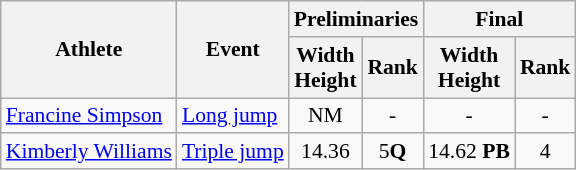<table class=wikitable style="font-size:90%;">
<tr>
<th rowspan="2">Athlete</th>
<th rowspan="2">Event</th>
<th colspan="2">Preliminaries</th>
<th colspan="2">Final</th>
</tr>
<tr>
<th>Width<br>Height</th>
<th>Rank</th>
<th>Width<br>Height</th>
<th>Rank</th>
</tr>
<tr style="border-top: single;">
<td><a href='#'>Francine Simpson</a></td>
<td><a href='#'>Long jump</a></td>
<td align=center>NM</td>
<td align=center>-</td>
<td align=center>-</td>
<td align=center>-</td>
</tr>
<tr style="border-top: single;">
<td><a href='#'>Kimberly Williams</a></td>
<td><a href='#'>Triple jump</a></td>
<td align=center>14.36</td>
<td align=center>5<strong>Q</strong></td>
<td align=center>14.62 <strong>PB</strong></td>
<td align=center>4</td>
</tr>
</table>
